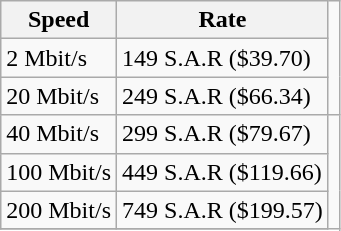<table class="wikitable">
<tr>
<th>Speed</th>
<th>Rate</th>
<td rowspan="3"></td>
</tr>
<tr>
<td>2 Mbit/s</td>
<td>149 S.A.R ($39.70)</td>
</tr>
<tr>
<td>20 Mbit/s</td>
<td>249 S.A.R ($66.34)</td>
</tr>
<tr>
<td>40 Mbit/s</td>
<td>299 S.A.R ($79.67)</td>
</tr>
<tr>
<td>100 Mbit/s</td>
<td>449 S.A.R ($119.66)</td>
</tr>
<tr>
<td>200 Mbit/s</td>
<td>749 S.A.R ($199.57)</td>
</tr>
<tr>
</tr>
</table>
